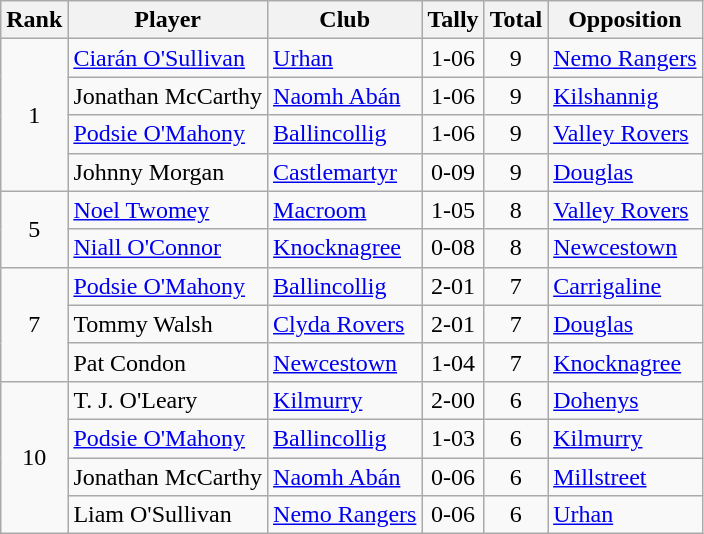<table class="wikitable">
<tr>
<th>Rank</th>
<th>Player</th>
<th>Club</th>
<th>Tally</th>
<th>Total</th>
<th>Opposition</th>
</tr>
<tr>
<td rowspan="4" style="text-align:center;">1</td>
<td><a href='#'>Ciarán O'Sullivan</a></td>
<td><a href='#'>Urhan</a></td>
<td align=center>1-06</td>
<td align=center>9</td>
<td><a href='#'>Nemo Rangers</a></td>
</tr>
<tr>
<td>Jonathan McCarthy</td>
<td><a href='#'>Naomh Abán</a></td>
<td align=center>1-06</td>
<td align=center>9</td>
<td><a href='#'>Kilshannig</a></td>
</tr>
<tr>
<td><a href='#'>Podsie O'Mahony</a></td>
<td><a href='#'>Ballincollig</a></td>
<td align=center>1-06</td>
<td align=center>9</td>
<td><a href='#'>Valley Rovers</a></td>
</tr>
<tr>
<td>Johnny Morgan</td>
<td><a href='#'>Castlemartyr</a></td>
<td align=center>0-09</td>
<td align=center>9</td>
<td><a href='#'>Douglas</a></td>
</tr>
<tr>
<td rowspan="2" style="text-align:center;">5</td>
<td><a href='#'>Noel Twomey</a></td>
<td><a href='#'>Macroom</a></td>
<td align=center>1-05</td>
<td align=center>8</td>
<td><a href='#'>Valley Rovers</a></td>
</tr>
<tr>
<td><a href='#'>Niall O'Connor</a></td>
<td><a href='#'>Knocknagree</a></td>
<td align=center>0-08</td>
<td align=center>8</td>
<td><a href='#'>Newcestown</a></td>
</tr>
<tr>
<td rowspan="3" style="text-align:center;">7</td>
<td><a href='#'>Podsie O'Mahony</a></td>
<td><a href='#'>Ballincollig</a></td>
<td align=center>2-01</td>
<td align=center>7</td>
<td><a href='#'>Carrigaline</a></td>
</tr>
<tr>
<td>Tommy Walsh</td>
<td><a href='#'>Clyda Rovers</a></td>
<td align=center>2-01</td>
<td align=center>7</td>
<td><a href='#'>Douglas</a></td>
</tr>
<tr>
<td>Pat Condon</td>
<td><a href='#'>Newcestown</a></td>
<td align=center>1-04</td>
<td align=center>7</td>
<td><a href='#'>Knocknagree</a></td>
</tr>
<tr>
<td rowspan="4" style="text-align:center;">10</td>
<td>T. J. O'Leary</td>
<td><a href='#'>Kilmurry</a></td>
<td align=center>2-00</td>
<td align=center>6</td>
<td><a href='#'>Dohenys</a></td>
</tr>
<tr>
<td><a href='#'>Podsie O'Mahony</a></td>
<td><a href='#'>Ballincollig</a></td>
<td align=center>1-03</td>
<td align=center>6</td>
<td><a href='#'>Kilmurry</a></td>
</tr>
<tr>
<td>Jonathan McCarthy</td>
<td><a href='#'>Naomh Abán</a></td>
<td align=center>0-06</td>
<td align=center>6</td>
<td><a href='#'>Millstreet</a></td>
</tr>
<tr>
<td>Liam O'Sullivan</td>
<td><a href='#'>Nemo Rangers</a></td>
<td align=center>0-06</td>
<td align=center>6</td>
<td><a href='#'>Urhan</a></td>
</tr>
</table>
